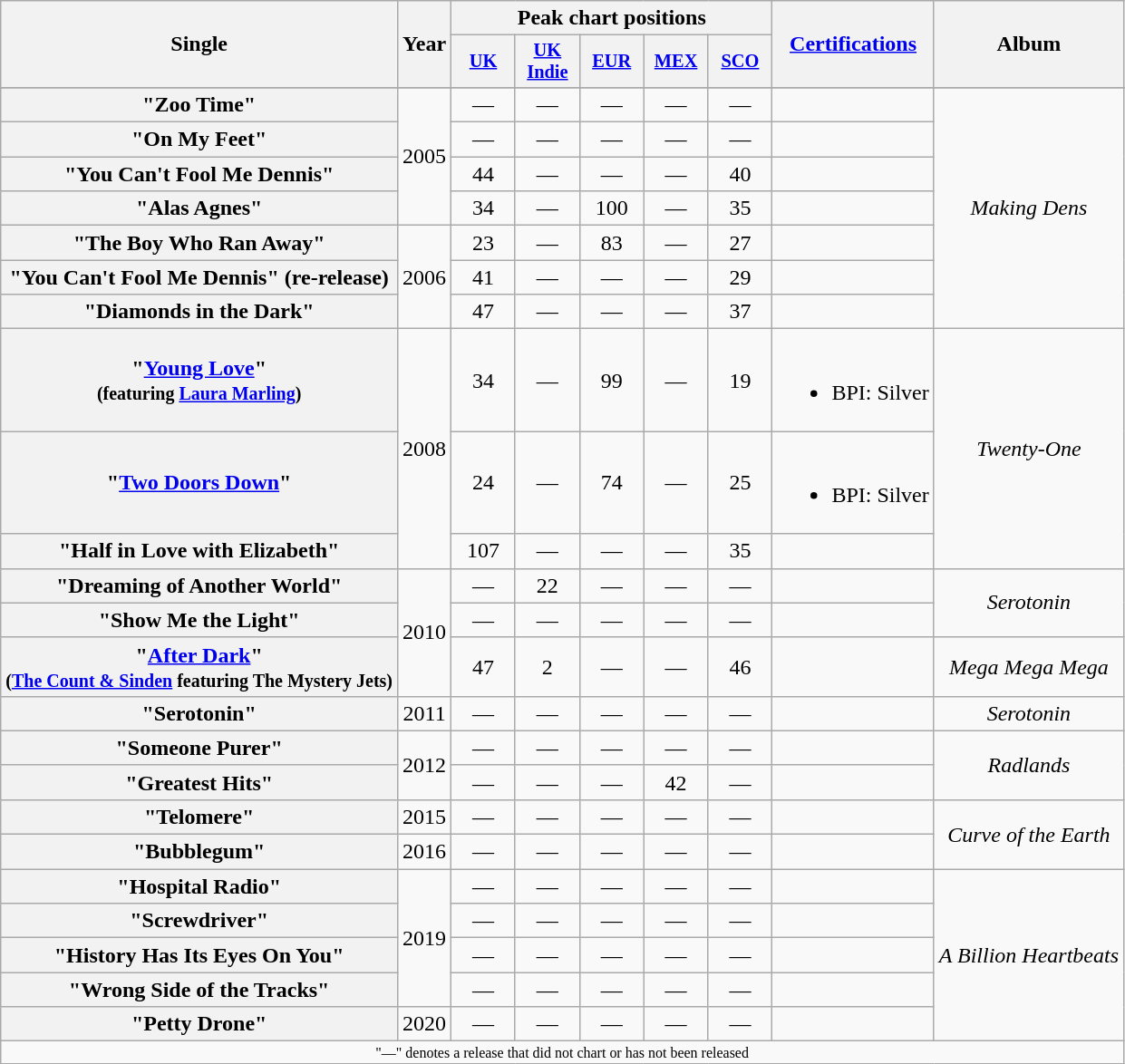<table class="wikitable plainrowheaders" style="text-align:center;">
<tr>
<th scope="col" rowspan="2">Single</th>
<th scope="col" rowspan="2">Year</th>
<th scope="col" colspan="5">Peak chart positions</th>
<th scope="col" rowspan="2"><a href='#'>Certifications</a></th>
<th scope="col" rowspan="2">Album</th>
</tr>
<tr>
<th scope="col" style="width:3em;font-size:85%;"><a href='#'>UK</a><br></th>
<th scope="col" style="width:3em;font-size:85%;"><a href='#'>UK<br>Indie</a><br></th>
<th scope="col" style="width:3em;font-size:85%;"><a href='#'>EUR</a></th>
<th scope="col" style="width:3em;font-size:85%;"><a href='#'>MEX</a><br></th>
<th scope="col" style="width:3em;font-size:85%;"><a href='#'>SCO</a><br></th>
</tr>
<tr>
</tr>
<tr>
<th scope="row">"Zoo Time"</th>
<td rowspan="4">2005</td>
<td>—</td>
<td>—</td>
<td>—</td>
<td>—</td>
<td>—</td>
<td></td>
<td rowspan="7"><em>Making Dens</em></td>
</tr>
<tr>
<th scope="row">"On My Feet" </th>
<td>—</td>
<td>—</td>
<td>—</td>
<td>—</td>
<td>—</td>
<td></td>
</tr>
<tr>
<th scope="row">"You Can't Fool Me Dennis"</th>
<td>44</td>
<td>—</td>
<td>—</td>
<td>—</td>
<td>40</td>
<td></td>
</tr>
<tr>
<th scope="row">"Alas Agnes"</th>
<td>34</td>
<td>—</td>
<td>100</td>
<td>—</td>
<td>35</td>
<td></td>
</tr>
<tr>
<th scope="row">"The Boy Who Ran Away"</th>
<td rowspan="3">2006</td>
<td>23</td>
<td>—</td>
<td>83</td>
<td>—</td>
<td>27</td>
<td></td>
</tr>
<tr>
<th scope="row">"You Can't Fool Me Dennis" (re-release)</th>
<td>41</td>
<td>—</td>
<td>—</td>
<td>—</td>
<td>29</td>
<td></td>
</tr>
<tr>
<th scope="row">"Diamonds in the Dark"</th>
<td>47</td>
<td>—</td>
<td>—</td>
<td>—</td>
<td>37</td>
<td></td>
</tr>
<tr>
<th scope="row">"<a href='#'>Young Love</a>"<br><small>(featuring <a href='#'>Laura Marling</a>)</small></th>
<td rowspan="3">2008</td>
<td>34</td>
<td>—</td>
<td>99</td>
<td>—</td>
<td>19</td>
<td><br><ul><li>BPI: Silver</li></ul></td>
<td rowspan="3"><em>Twenty-One</em></td>
</tr>
<tr>
<th scope="row">"<a href='#'>Two Doors Down</a>"</th>
<td>24</td>
<td>—</td>
<td>74</td>
<td>—</td>
<td>25</td>
<td><br><ul><li>BPI: Silver</li></ul></td>
</tr>
<tr>
<th scope="row">"Half in Love with Elizabeth"</th>
<td>107</td>
<td>—</td>
<td>—</td>
<td>—</td>
<td>35</td>
<td></td>
</tr>
<tr>
<th scope="row">"Dreaming of Another World"</th>
<td rowspan=3>2010</td>
<td>—</td>
<td>22</td>
<td>—</td>
<td>—</td>
<td>—</td>
<td></td>
<td rowspan="2"><em>Serotonin</em></td>
</tr>
<tr>
<th scope="row">"Show Me the Light"</th>
<td>—</td>
<td>—</td>
<td>—</td>
<td>—</td>
<td>—</td>
<td></td>
</tr>
<tr>
<th scope="row">"<a href='#'>After Dark</a>"<br><small>(<a href='#'>The Count & Sinden</a> featuring The Mystery Jets)</small></th>
<td>47</td>
<td>2</td>
<td>—</td>
<td>—</td>
<td>46</td>
<td></td>
<td><em>Mega Mega Mega</em></td>
</tr>
<tr>
<th scope="row">"Serotonin"</th>
<td>2011</td>
<td>—</td>
<td>—</td>
<td>—</td>
<td>—</td>
<td>—</td>
<td></td>
<td><em>Serotonin</em></td>
</tr>
<tr>
<th scope="row">"Someone Purer"</th>
<td rowspan="2">2012</td>
<td>—</td>
<td>—</td>
<td>—</td>
<td>—</td>
<td>—</td>
<td></td>
<td rowspan="2"><em>Radlands</em></td>
</tr>
<tr>
<th scope="row">"Greatest Hits"</th>
<td>—</td>
<td>—</td>
<td>—</td>
<td>42</td>
<td>—</td>
<td></td>
</tr>
<tr>
<th scope="row">"Telomere"</th>
<td>2015</td>
<td>—</td>
<td>—</td>
<td>—</td>
<td>—</td>
<td>—</td>
<td></td>
<td rowspan="2"><em>Curve of the Earth</em></td>
</tr>
<tr>
<th scope="row">"Bubblegum"</th>
<td>2016</td>
<td>—</td>
<td>—</td>
<td>—</td>
<td>—</td>
<td>—</td>
<td></td>
</tr>
<tr>
<th scope="row">"Hospital Radio"</th>
<td rowspan="4">2019</td>
<td>—</td>
<td>—</td>
<td>—</td>
<td>—</td>
<td>—</td>
<td></td>
<td rowspan="5"><em>A Billion Heartbeats</em></td>
</tr>
<tr>
<th scope="row">"Screwdriver"</th>
<td>—</td>
<td>—</td>
<td>—</td>
<td>—</td>
<td>—</td>
<td></td>
</tr>
<tr>
<th scope="row">"History Has Its Eyes On You"</th>
<td>—</td>
<td>—</td>
<td>—</td>
<td>—</td>
<td>—</td>
<td></td>
</tr>
<tr>
<th scope="row">"Wrong Side of the Tracks"</th>
<td>—</td>
<td>—</td>
<td>—</td>
<td>—</td>
<td>—</td>
<td></td>
</tr>
<tr>
<th scope="row">"Petty Drone"</th>
<td>2020</td>
<td>—</td>
<td>—</td>
<td>—</td>
<td>—</td>
<td>—</td>
<td></td>
</tr>
<tr>
<td colspan="10" style="text-align:center; font-size:8pt;">"—" denotes a release that did not chart or has not been released</td>
</tr>
</table>
